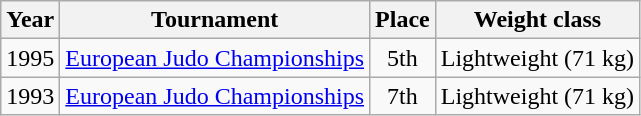<table class=wikitable>
<tr>
<th>Year</th>
<th>Tournament</th>
<th>Place</th>
<th>Weight class</th>
</tr>
<tr>
<td>1995</td>
<td><a href='#'>European Judo Championships</a></td>
<td align="center">5th</td>
<td>Lightweight (71 kg)</td>
</tr>
<tr>
<td>1993</td>
<td><a href='#'>European Judo Championships</a></td>
<td align="center">7th</td>
<td>Lightweight (71 kg)</td>
</tr>
</table>
